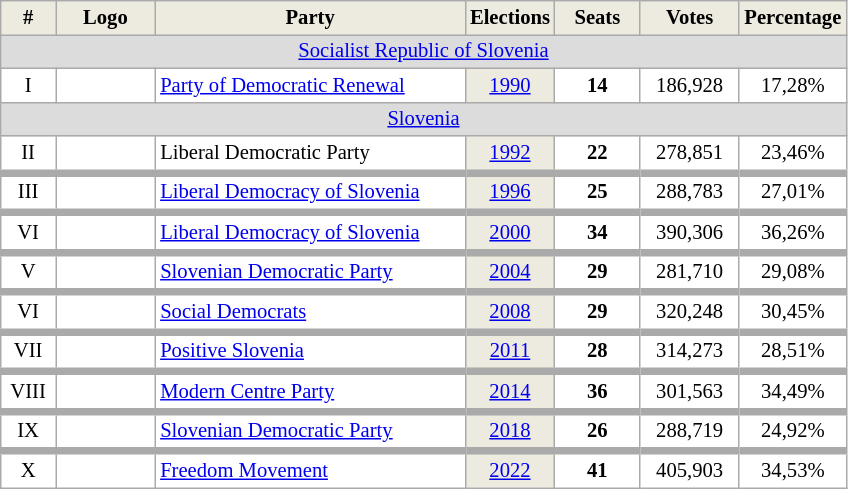<table class="wikitable plainrowheaders" style="background:#fff; font-size:86%; line-height:16px;">
<tr>
<th scope="col" style="background:#EDEAE0;" width=30px;">#</th>
<th scope="col" style="background:#EDEAE0;" width=60px;">Logo</th>
<th scope="col" style="background:#EDEAE0;" width=200px;">Party</th>
<th scope="col" style="background:#EDEAE0;" width=40px;">Elections</th>
<th scope="col" style="background:#EDEAE0;" width=50px;">Seats</th>
<th scope="col" style="background:#EDEAE0;" width=60px;">Votes</th>
<th scope="col" style="background:#EDEAE0;" width=60px;">Percentage</th>
</tr>
<tr>
<td colspan=7 align=center bgcolor=#DCDCDC><a href='#'>Socialist Republic of Slovenia</a></td>
</tr>
<tr>
<td align=center>I</td>
<td></td>
<td><a href='#'>Party of Democratic Renewal</a></td>
<td align=center bgcolor=#EDEAE0><a href='#'>1990</a></td>
<td align=center><strong>14</strong></td>
<td align=center>186,928</td>
<td align=center>17,28%</td>
</tr>
<tr>
<td colspan=7 align=center bgcolor=#DCDCDC><a href='#'>Slovenia</a></td>
</tr>
<tr>
<td align=center>II</td>
<td></td>
<td>Liberal Democratic Party</td>
<td align=center bgcolor=#EDEAE0><a href='#'>1992</a></td>
<td align=center><strong>22</strong></td>
<td align=center>278,851</td>
<td align=center>23,46%</td>
</tr>
<tr>
<td align=center style="border-top-width:5px">III</td>
<td style="border-top-width:5px"></td>
<td style="border-top-width:5px"><a href='#'>Liberal Democracy of Slovenia</a></td>
<td align=center bgcolor=#EDEAE0 style="border-top-width:5px"><a href='#'>1996</a></td>
<td align=center style="border-top-width:5px"><strong>25</strong></td>
<td align=center style="border-top-width:5px">288,783</td>
<td align=center style="border-top-width:5px">27,01%</td>
</tr>
<tr>
<td align=center style="border-top-width:5px">VI</td>
<td style="border-top-width:5px"></td>
<td style="border-top-width:5px"><a href='#'>Liberal Democracy of Slovenia</a></td>
<td align=center bgcolor=#EDEAE0 style="border-top-width:5px"><a href='#'>2000</a></td>
<td align=center style="border-top-width:5px"><strong>34</strong></td>
<td align=center style="border-top-width:5px">390,306</td>
<td align=center style="border-top-width:5px">36,26%</td>
</tr>
<tr>
<td align=center style="border-top-width:5px">V</td>
<td style="border-top-width:5px"></td>
<td style="border-top-width:5px"><a href='#'>Slovenian Democratic Party</a></td>
<td align=center bgcolor=#EDEAE0 style="border-top-width:5px"><a href='#'>2004</a></td>
<td align=center style="border-top-width:5px"><strong>29</strong></td>
<td align=center style="border-top-width:5px">281,710</td>
<td align=center style="border-top-width:5px">29,08%</td>
</tr>
<tr>
<td align=center style="border-top-width:5px">VI</td>
<td style="border-top-width:5px"></td>
<td style="border-top-width:5px"><a href='#'>Social Democrats</a></td>
<td align=center bgcolor=#EDEAE0 style="border-top-width:5px"><a href='#'>2008</a></td>
<td align=center style="border-top-width:5px"><strong>29</strong></td>
<td align=center style="border-top-width:5px">320,248</td>
<td align=center style="border-top-width:5px">30,45%</td>
</tr>
<tr>
<td align=center style="border-top-width:5px">VII</td>
<td style="border-top-width:5px"></td>
<td style="border-top-width:5px"><a href='#'>Positive Slovenia</a></td>
<td align=center bgcolor=#EDEAE0 style="border-top-width:5px"><a href='#'>2011</a></td>
<td align=center style="border-top-width:5px"><strong>28</strong></td>
<td align=center style="border-top-width:5px">314,273</td>
<td align=center style="border-top-width:5px">28,51%</td>
</tr>
<tr>
<td align=center style="border-top-width:5px">VIII</td>
<td style="border-top-width:5px"></td>
<td style="border-top-width:5px"><a href='#'>Modern Centre Party</a></td>
<td align=center bgcolor=#EDEAE0 style="border-top-width:5px"><a href='#'>2014</a></td>
<td align=center style="border-top-width:5px"><strong>36</strong></td>
<td align=center style="border-top-width:5px">301,563</td>
<td align=center style="border-top-width:5px">34,49%</td>
</tr>
<tr>
<td align=center style="border-top-width:5px">IX</td>
<td style="border-top-width:5px"></td>
<td style="border-top-width:5px"><a href='#'>Slovenian Democratic Party</a></td>
<td align=center bgcolor=#EDEAE0 style="border-top-width:5px"><a href='#'>2018</a></td>
<td align=center style="border-top-width:5px"><strong>26</strong></td>
<td align=center style="border-top-width:5px">288,719</td>
<td align=center style="border-top-width:5px">24,92%</td>
</tr>
<tr>
<td align=center style="border-top-width:5px">X</td>
<td style="border-top-width:5px"></td>
<td style="border-top-width:5px"><a href='#'>Freedom Movement</a></td>
<td align=center bgcolor=#EDEAE0 style="border-top-width:5px"><a href='#'>2022</a></td>
<td align=center style="border-top-width:5px"><strong>41</strong></td>
<td align=center style="border-top-width:5px">405,903</td>
<td align=center style="border-top-width:5px">34,53%</td>
</tr>
</table>
